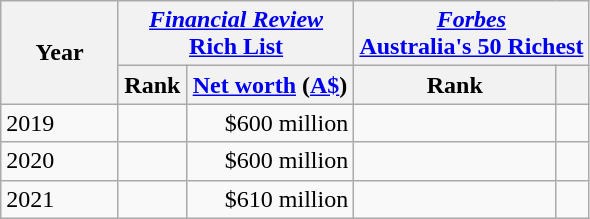<table class="wikitable">
<tr>
<th rowspan=2>Year</th>
<th colspan=2 width=40%><em><a href='#'>Financial Review</a></em><br><a href='#'>Rich List</a></th>
<th colspan=2 width=40%><em><a href='#'>Forbes</a></em><br><a href='#'>Australia's 50 Richest</a></th>
</tr>
<tr>
<th>Rank</th>
<th><a href='#'>Net worth</a> (<a href='#'>A$</a>)</th>
<th>Rank</th>
<th></th>
</tr>
<tr>
<td>2019</td>
<td align="center"></td>
<td align="right">$600 million </td>
<td align="center"></td>
<td align="right"></td>
</tr>
<tr>
<td>2020</td>
<td align="center"></td>
<td align="right">$600 million </td>
<td align="center"></td>
<td align="right"></td>
</tr>
<tr>
<td>2021</td>
<td align="center"></td>
<td align="right">$610 million </td>
<td align="center"></td>
<td align="right"></td>
</tr>
</table>
